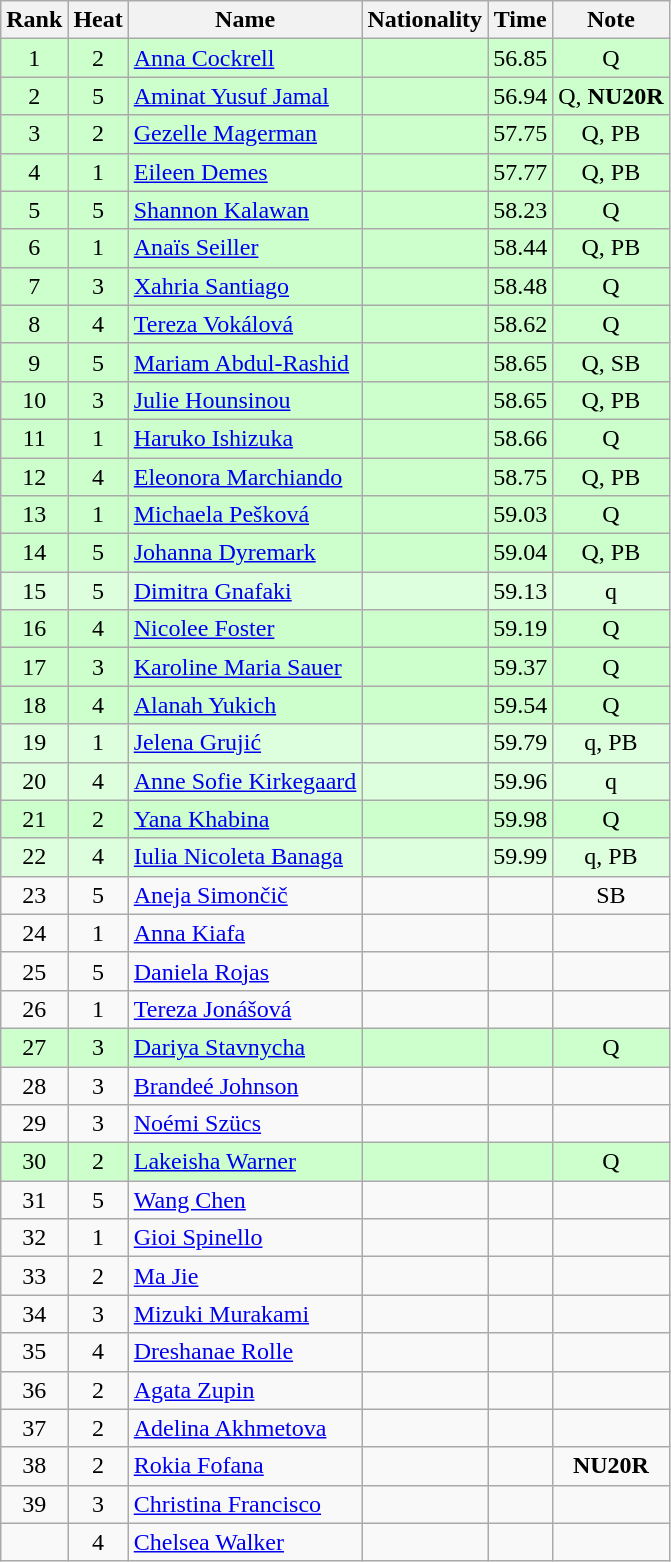<table class="wikitable sortable" style="text-align:center">
<tr>
<th>Rank</th>
<th>Heat</th>
<th>Name</th>
<th>Nationality</th>
<th>Time</th>
<th>Note</th>
</tr>
<tr bgcolor=ccffcc>
<td>1</td>
<td>2</td>
<td align=left><a href='#'>Anna Cockrell</a></td>
<td align=left></td>
<td>56.85</td>
<td>Q</td>
</tr>
<tr bgcolor=ccffcc>
<td>2</td>
<td>5</td>
<td align=left><a href='#'>Aminat Yusuf Jamal</a></td>
<td align=left></td>
<td>56.94</td>
<td>Q, <strong>NU20R</strong></td>
</tr>
<tr bgcolor=ccffcc>
<td>3</td>
<td>2</td>
<td align=left><a href='#'>Gezelle Magerman</a></td>
<td align=left></td>
<td>57.75</td>
<td>Q, PB</td>
</tr>
<tr bgcolor=ccffcc>
<td>4</td>
<td>1</td>
<td align=left><a href='#'>Eileen Demes</a></td>
<td align=left></td>
<td>57.77</td>
<td>Q, PB</td>
</tr>
<tr bgcolor=ccffcc>
<td>5</td>
<td>5</td>
<td align=left><a href='#'>Shannon Kalawan</a></td>
<td align=left></td>
<td>58.23</td>
<td>Q</td>
</tr>
<tr bgcolor=ccffcc>
<td>6</td>
<td>1</td>
<td align=left><a href='#'>Anaïs Seiller</a></td>
<td align=left></td>
<td>58.44</td>
<td>Q, PB</td>
</tr>
<tr bgcolor=ccffcc>
<td>7</td>
<td>3</td>
<td align=left><a href='#'>Xahria Santiago</a></td>
<td align=left></td>
<td>58.48</td>
<td>Q</td>
</tr>
<tr bgcolor=ccffcc>
<td>8</td>
<td>4</td>
<td align=left><a href='#'>Tereza Vokálová</a></td>
<td align=left></td>
<td>58.62</td>
<td>Q</td>
</tr>
<tr bgcolor=ccffcc>
<td>9</td>
<td>5</td>
<td align=left><a href='#'>Mariam Abdul-Rashid</a></td>
<td align=left></td>
<td>58.65</td>
<td>Q, SB</td>
</tr>
<tr bgcolor=ccffcc>
<td>10</td>
<td>3</td>
<td align=left><a href='#'>Julie Hounsinou</a></td>
<td align=left></td>
<td>58.65</td>
<td>Q, PB</td>
</tr>
<tr bgcolor=ccffcc>
<td>11</td>
<td>1</td>
<td align=left><a href='#'>Haruko Ishizuka</a></td>
<td align=left></td>
<td>58.66</td>
<td>Q</td>
</tr>
<tr bgcolor=ccffcc>
<td>12</td>
<td>4</td>
<td align=left><a href='#'>Eleonora Marchiando</a></td>
<td align=left></td>
<td>58.75</td>
<td>Q, PB</td>
</tr>
<tr bgcolor=ccffcc>
<td>13</td>
<td>1</td>
<td align=left><a href='#'>Michaela Pešková</a></td>
<td align=left></td>
<td>59.03</td>
<td>Q</td>
</tr>
<tr bgcolor=ccffcc>
<td>14</td>
<td>5</td>
<td align=left><a href='#'>Johanna Dyremark</a></td>
<td align=left></td>
<td>59.04</td>
<td>Q, PB</td>
</tr>
<tr bgcolor=ddffdd>
<td>15</td>
<td>5</td>
<td align=left><a href='#'>Dimitra Gnafaki</a></td>
<td align=left></td>
<td>59.13</td>
<td>q</td>
</tr>
<tr bgcolor=ccffcc>
<td>16</td>
<td>4</td>
<td align=left><a href='#'>Nicolee Foster</a></td>
<td align=left></td>
<td>59.19</td>
<td>Q</td>
</tr>
<tr bgcolor=ccffcc>
<td>17</td>
<td>3</td>
<td align=left><a href='#'>Karoline Maria Sauer</a></td>
<td align=left></td>
<td>59.37</td>
<td>Q</td>
</tr>
<tr bgcolor=ccffcc>
<td>18</td>
<td>4</td>
<td align=left><a href='#'>Alanah Yukich</a></td>
<td align=left></td>
<td>59.54</td>
<td>Q</td>
</tr>
<tr bgcolor=ddffdd>
<td>19</td>
<td>1</td>
<td align=left><a href='#'>Jelena Grujić</a></td>
<td align=left></td>
<td>59.79</td>
<td>q, PB</td>
</tr>
<tr bgcolor=ddffdd>
<td>20</td>
<td>4</td>
<td align=left><a href='#'>Anne Sofie Kirkegaard</a></td>
<td align=left></td>
<td>59.96</td>
<td>q</td>
</tr>
<tr bgcolor=ccffcc>
<td>21</td>
<td>2</td>
<td align=left><a href='#'>Yana Khabina</a></td>
<td align=left></td>
<td>59.98</td>
<td>Q</td>
</tr>
<tr bgcolor=ddffdd>
<td>22</td>
<td>4</td>
<td align=left><a href='#'>Iulia Nicoleta Banaga</a></td>
<td align=left></td>
<td>59.99</td>
<td>q, PB</td>
</tr>
<tr>
<td>23</td>
<td>5</td>
<td align=left><a href='#'>Aneja Simončič</a></td>
<td align=left></td>
<td></td>
<td>SB</td>
</tr>
<tr>
<td>24</td>
<td>1</td>
<td align=left><a href='#'>Anna Kiafa</a></td>
<td align=left></td>
<td></td>
<td></td>
</tr>
<tr>
<td>25</td>
<td>5</td>
<td align=left><a href='#'>Daniela Rojas</a></td>
<td align=left></td>
<td></td>
<td></td>
</tr>
<tr>
<td>26</td>
<td>1</td>
<td align=left><a href='#'>Tereza Jonášová</a></td>
<td align=left></td>
<td></td>
<td></td>
</tr>
<tr bgcolor=ccffcc>
<td>27</td>
<td>3</td>
<td align=left><a href='#'>Dariya Stavnycha</a></td>
<td align=left></td>
<td></td>
<td>Q</td>
</tr>
<tr>
<td>28</td>
<td>3</td>
<td align=left><a href='#'>Brandeé Johnson</a></td>
<td align=left></td>
<td></td>
<td></td>
</tr>
<tr>
<td>29</td>
<td>3</td>
<td align=left><a href='#'>Noémi Szücs</a></td>
<td align=left></td>
<td></td>
<td></td>
</tr>
<tr bgcolor=ccffcc>
<td>30</td>
<td>2</td>
<td align=left><a href='#'>Lakeisha Warner</a></td>
<td align=left></td>
<td></td>
<td>Q</td>
</tr>
<tr>
<td>31</td>
<td>5</td>
<td align=left><a href='#'>Wang Chen</a></td>
<td align=left></td>
<td></td>
<td></td>
</tr>
<tr>
<td>32</td>
<td>1</td>
<td align=left><a href='#'>Gioi Spinello</a></td>
<td align=left></td>
<td></td>
<td></td>
</tr>
<tr>
<td>33</td>
<td>2</td>
<td align=left><a href='#'>Ma Jie</a></td>
<td align=left></td>
<td></td>
<td></td>
</tr>
<tr>
<td>34</td>
<td>3</td>
<td align=left><a href='#'>Mizuki Murakami</a></td>
<td align=left></td>
<td></td>
<td></td>
</tr>
<tr>
<td>35</td>
<td>4</td>
<td align=left><a href='#'>Dreshanae Rolle</a></td>
<td align=left></td>
<td></td>
<td></td>
</tr>
<tr>
<td>36</td>
<td>2</td>
<td align=left><a href='#'>Agata Zupin</a></td>
<td align=left></td>
<td></td>
<td></td>
</tr>
<tr>
<td>37</td>
<td>2</td>
<td align=left><a href='#'>Adelina Akhmetova</a></td>
<td align=left></td>
<td></td>
<td></td>
</tr>
<tr>
<td>38</td>
<td>2</td>
<td align=left><a href='#'>Rokia Fofana</a></td>
<td align=left></td>
<td></td>
<td><strong>NU20R</strong></td>
</tr>
<tr>
<td>39</td>
<td>3</td>
<td align=left><a href='#'>Christina Francisco</a></td>
<td align=left></td>
<td></td>
<td></td>
</tr>
<tr>
<td></td>
<td>4</td>
<td align=left><a href='#'>Chelsea Walker</a></td>
<td align=left></td>
<td></td>
<td></td>
</tr>
</table>
